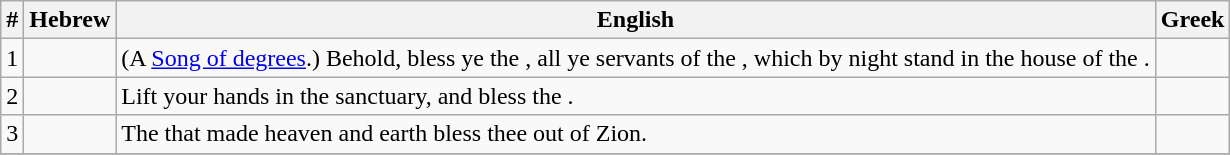<table class=wikitable>
<tr>
<th>#</th>
<th>Hebrew</th>
<th>English</th>
<th>Greek</th>
</tr>
<tr>
<td style="text-align:right">1</td>
<td style="text-align:right"></td>
<td>(A <a href='#'>Song of degrees</a>.) Behold, bless ye the , all ye servants of the , which by night stand in the house of the .</td>
<td></td>
</tr>
<tr>
<td style="text-align:right">2</td>
<td style="text-align:right"></td>
<td>Lift your hands in the sanctuary, and bless the .</td>
<td></td>
</tr>
<tr>
<td style="text-align:right">3</td>
<td style="text-align:right"></td>
<td>The  that made heaven and earth bless thee out of Zion.</td>
<td></td>
</tr>
<tr>
</tr>
</table>
